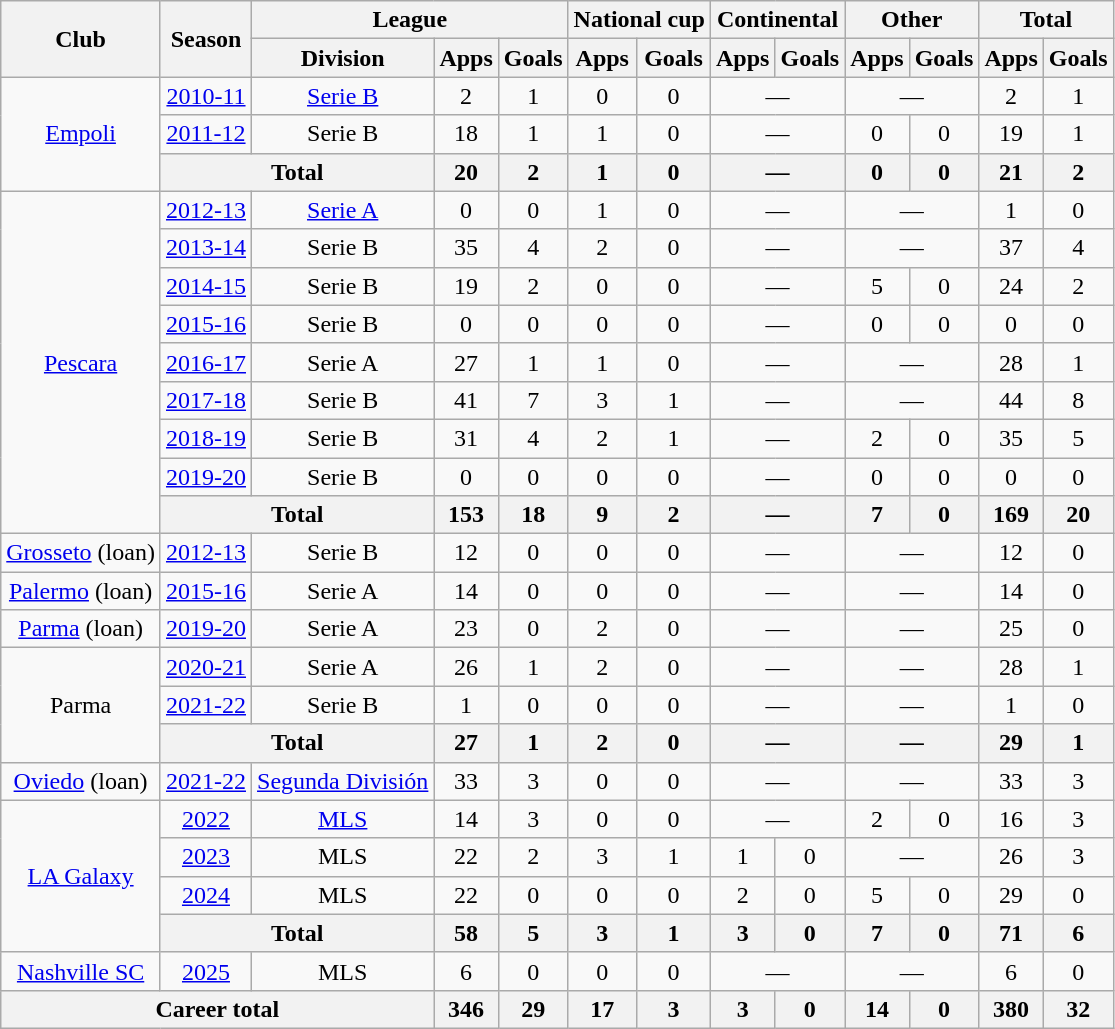<table class="wikitable" style="text-align: center">
<tr>
<th rowspan="2">Club</th>
<th rowspan="2">Season</th>
<th colspan="3">League</th>
<th colspan="2">National cup</th>
<th colspan="2">Continental</th>
<th colspan="2">Other</th>
<th colspan="2">Total</th>
</tr>
<tr>
<th>Division</th>
<th>Apps</th>
<th>Goals</th>
<th>Apps</th>
<th>Goals</th>
<th>Apps</th>
<th>Goals</th>
<th>Apps</th>
<th>Goals</th>
<th>Apps</th>
<th>Goals</th>
</tr>
<tr>
<td rowspan="3"><a href='#'>Empoli</a></td>
<td><a href='#'>2010-11</a></td>
<td><a href='#'>Serie B</a></td>
<td>2</td>
<td>1</td>
<td>0</td>
<td>0</td>
<td colspan="2">—</td>
<td colspan="2">—</td>
<td>2</td>
<td>1</td>
</tr>
<tr>
<td><a href='#'>2011-12</a></td>
<td>Serie B</td>
<td>18</td>
<td>1</td>
<td>1</td>
<td>0</td>
<td colspan="2">—</td>
<td>0</td>
<td>0</td>
<td>19</td>
<td>1</td>
</tr>
<tr>
<th colspan="2">Total</th>
<th>20</th>
<th>2</th>
<th>1</th>
<th>0</th>
<th colspan="2">—</th>
<th>0</th>
<th>0</th>
<th>21</th>
<th>2</th>
</tr>
<tr>
<td rowspan="9"><a href='#'>Pescara</a></td>
<td><a href='#'>2012-13</a></td>
<td><a href='#'>Serie A</a></td>
<td>0</td>
<td>0</td>
<td>1</td>
<td>0</td>
<td colspan="2">—</td>
<td colspan="2">—</td>
<td>1</td>
<td>0</td>
</tr>
<tr>
<td><a href='#'>2013-14</a></td>
<td>Serie B</td>
<td>35</td>
<td>4</td>
<td>2</td>
<td>0</td>
<td colspan="2">—</td>
<td colspan="2">—</td>
<td>37</td>
<td>4</td>
</tr>
<tr>
<td><a href='#'>2014-15</a></td>
<td>Serie B</td>
<td>19</td>
<td>2</td>
<td>0</td>
<td>0</td>
<td colspan="2">—</td>
<td>5</td>
<td>0</td>
<td>24</td>
<td>2</td>
</tr>
<tr>
<td><a href='#'>2015-16</a></td>
<td>Serie B</td>
<td>0</td>
<td>0</td>
<td>0</td>
<td>0</td>
<td colspan="2">—</td>
<td>0</td>
<td>0</td>
<td>0</td>
<td>0</td>
</tr>
<tr>
<td><a href='#'>2016-17</a></td>
<td>Serie A</td>
<td>27</td>
<td>1</td>
<td>1</td>
<td>0</td>
<td colspan="2">—</td>
<td colspan="2">—</td>
<td>28</td>
<td>1</td>
</tr>
<tr>
<td><a href='#'>2017-18</a></td>
<td>Serie B</td>
<td>41</td>
<td>7</td>
<td>3</td>
<td>1</td>
<td colspan="2">—</td>
<td colspan="2">—</td>
<td>44</td>
<td>8</td>
</tr>
<tr>
<td><a href='#'>2018-19</a></td>
<td>Serie B</td>
<td>31</td>
<td>4</td>
<td>2</td>
<td>1</td>
<td colspan="2">—</td>
<td>2</td>
<td>0</td>
<td>35</td>
<td>5</td>
</tr>
<tr>
<td><a href='#'>2019-20</a></td>
<td>Serie B</td>
<td>0</td>
<td>0</td>
<td>0</td>
<td>0</td>
<td colspan="2">—</td>
<td>0</td>
<td>0</td>
<td>0</td>
<td>0</td>
</tr>
<tr>
<th colspan="2">Total</th>
<th>153</th>
<th>18</th>
<th>9</th>
<th>2</th>
<th colspan="2">—</th>
<th>7</th>
<th>0</th>
<th>169</th>
<th>20</th>
</tr>
<tr>
<td><a href='#'>Grosseto</a> (loan)</td>
<td><a href='#'>2012-13</a></td>
<td>Serie B</td>
<td>12</td>
<td>0</td>
<td>0</td>
<td>0</td>
<td colspan="2">—</td>
<td colspan="2">—</td>
<td>12</td>
<td>0</td>
</tr>
<tr>
<td><a href='#'>Palermo</a> (loan)</td>
<td><a href='#'>2015-16</a></td>
<td>Serie A</td>
<td>14</td>
<td>0</td>
<td>0</td>
<td>0</td>
<td colspan="2">—</td>
<td colspan="2">—</td>
<td>14</td>
<td>0</td>
</tr>
<tr>
<td><a href='#'>Parma</a> (loan)</td>
<td><a href='#'>2019-20</a></td>
<td>Serie A</td>
<td>23</td>
<td>0</td>
<td>2</td>
<td>0</td>
<td colspan="2">—</td>
<td colspan="2">—</td>
<td>25</td>
<td>0</td>
</tr>
<tr>
<td rowspan="3">Parma</td>
<td><a href='#'>2020-21</a></td>
<td>Serie A</td>
<td>26</td>
<td>1</td>
<td>2</td>
<td>0</td>
<td colspan="2">—</td>
<td colspan="2">—</td>
<td>28</td>
<td>1</td>
</tr>
<tr>
<td><a href='#'>2021-22</a></td>
<td>Serie B</td>
<td>1</td>
<td>0</td>
<td>0</td>
<td>0</td>
<td colspan="2">—</td>
<td colspan="2">—</td>
<td>1</td>
<td>0</td>
</tr>
<tr>
<th colspan="2">Total</th>
<th>27</th>
<th>1</th>
<th>2</th>
<th>0</th>
<th colspan="2">—</th>
<th colspan="2">—</th>
<th>29</th>
<th>1</th>
</tr>
<tr>
<td><a href='#'>Oviedo</a> (loan)</td>
<td><a href='#'>2021-22</a></td>
<td><a href='#'>Segunda División</a></td>
<td>33</td>
<td>3</td>
<td>0</td>
<td>0</td>
<td colspan="2">—</td>
<td colspan="2">—</td>
<td>33</td>
<td>3</td>
</tr>
<tr>
<td rowspan="4"><a href='#'>LA Galaxy</a></td>
<td><a href='#'>2022</a></td>
<td><a href='#'>MLS</a></td>
<td>14</td>
<td>3</td>
<td>0</td>
<td>0</td>
<td colspan="2">—</td>
<td>2</td>
<td>0</td>
<td>16</td>
<td>3</td>
</tr>
<tr>
<td><a href='#'>2023</a></td>
<td>MLS</td>
<td>22</td>
<td>2</td>
<td>3</td>
<td>1</td>
<td>1</td>
<td>0</td>
<td colspan="2">—</td>
<td>26</td>
<td>3</td>
</tr>
<tr>
<td><a href='#'>2024</a></td>
<td>MLS</td>
<td>22</td>
<td>0</td>
<td>0</td>
<td>0</td>
<td>2</td>
<td>0</td>
<td>5</td>
<td>0</td>
<td>29</td>
<td>0</td>
</tr>
<tr>
<th colspan="2">Total</th>
<th>58</th>
<th>5</th>
<th>3</th>
<th>1</th>
<th>3</th>
<th>0</th>
<th>7</th>
<th>0</th>
<th>71</th>
<th>6</th>
</tr>
<tr>
<td><a href='#'>Nashville SC</a></td>
<td><a href='#'>2025</a></td>
<td>MLS</td>
<td>6</td>
<td>0</td>
<td>0</td>
<td>0</td>
<td colspan="2">—</td>
<td colspan="2">—</td>
<td>6</td>
<td>0</td>
</tr>
<tr>
<th colspan="3">Career total</th>
<th>346</th>
<th>29</th>
<th>17</th>
<th>3</th>
<th>3</th>
<th>0</th>
<th>14</th>
<th>0</th>
<th>380</th>
<th>32</th>
</tr>
</table>
